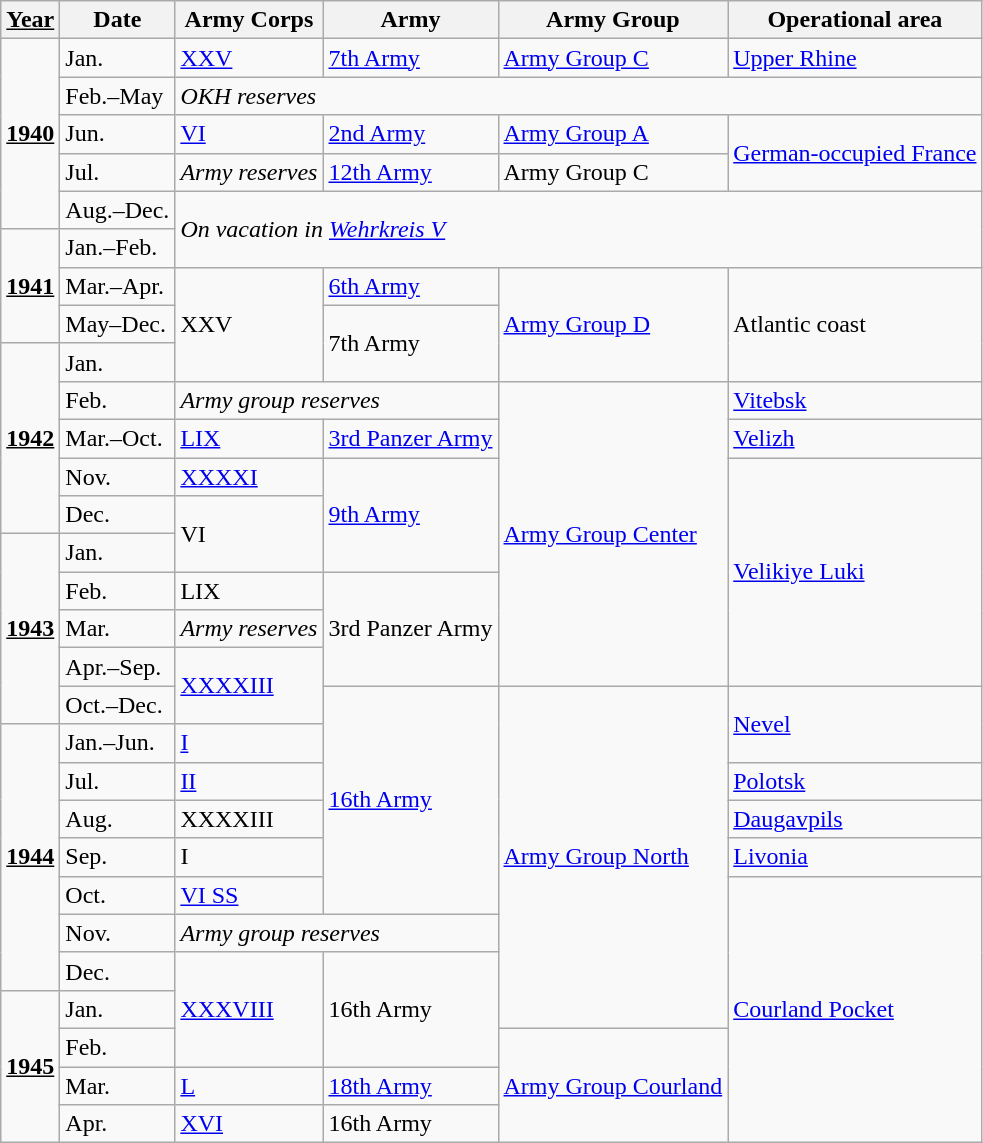<table class="wikitable">
<tr>
<th><u>Year</u></th>
<th>Date</th>
<th>Army Corps</th>
<th>Army</th>
<th>Army Group</th>
<th>Operational area</th>
</tr>
<tr>
<td rowspan="5"><strong><u>1940</u></strong></td>
<td>Jan.</td>
<td><a href='#'>XXV</a></td>
<td><a href='#'>7th Army</a></td>
<td><a href='#'>Army Group C</a></td>
<td><a href='#'>Upper Rhine</a></td>
</tr>
<tr>
<td>Feb.–May</td>
<td colspan="4"><em>OKH reserves</em></td>
</tr>
<tr>
<td>Jun.</td>
<td><a href='#'>VI</a></td>
<td><a href='#'>2nd Army</a></td>
<td><a href='#'>Army Group A</a></td>
<td rowspan="2"><a href='#'>German-occupied France</a></td>
</tr>
<tr>
<td>Jul.</td>
<td><em>Army reserves</em></td>
<td><a href='#'>12th Army</a></td>
<td>Army Group C</td>
</tr>
<tr>
<td>Aug.–Dec.</td>
<td colspan="4" rowspan="2"><em>On vacation in <a href='#'>Wehrkreis V</a></em></td>
</tr>
<tr>
<td rowspan="3"><strong><u>1941</u></strong></td>
<td>Jan.–Feb.</td>
</tr>
<tr>
<td>Mar.–Apr.</td>
<td rowspan="3">XXV</td>
<td><a href='#'>6th Army</a></td>
<td rowspan="3"><a href='#'>Army Group D</a></td>
<td rowspan="3">Atlantic coast</td>
</tr>
<tr>
<td>May–Dec.</td>
<td rowspan="2">7th Army</td>
</tr>
<tr>
<td rowspan="5"><strong><u>1942</u></strong></td>
<td>Jan.</td>
</tr>
<tr>
<td>Feb.</td>
<td colspan="2"><em>Army group reserves</em></td>
<td rowspan="8"><a href='#'>Army Group Center</a></td>
<td><a href='#'>Vitebsk</a></td>
</tr>
<tr>
<td>Mar.–Oct.</td>
<td><a href='#'>LIX</a></td>
<td><a href='#'>3rd Panzer Army</a></td>
<td><a href='#'>Velizh</a></td>
</tr>
<tr>
<td>Nov.</td>
<td><a href='#'>XXXXI</a></td>
<td rowspan="3"><a href='#'>9th Army</a></td>
<td rowspan="6"><a href='#'>Velikiye Luki</a></td>
</tr>
<tr>
<td>Dec.</td>
<td rowspan="2">VI</td>
</tr>
<tr>
<td rowspan="5"><strong><u>1943</u></strong></td>
<td>Jan.</td>
</tr>
<tr>
<td>Feb.</td>
<td>LIX</td>
<td rowspan="3">3rd Panzer Army</td>
</tr>
<tr>
<td>Mar.</td>
<td><em>Army reserves</em></td>
</tr>
<tr>
<td>Apr.–Sep.</td>
<td rowspan="2"><a href='#'>XXXXIII</a></td>
</tr>
<tr>
<td>Oct.–Dec.</td>
<td rowspan="6"><a href='#'>16th Army</a></td>
<td rowspan="9"><a href='#'>Army Group North</a></td>
<td rowspan="2"><a href='#'>Nevel</a></td>
</tr>
<tr>
<td rowspan="7"><strong><u>1944</u></strong></td>
<td>Jan.–Jun.</td>
<td><a href='#'>I</a></td>
</tr>
<tr>
<td>Jul.</td>
<td><a href='#'>II</a></td>
<td><a href='#'>Polotsk</a></td>
</tr>
<tr>
<td>Aug.</td>
<td>XXXXIII</td>
<td><a href='#'>Daugavpils</a></td>
</tr>
<tr>
<td>Sep.</td>
<td>I</td>
<td><a href='#'>Livonia</a></td>
</tr>
<tr>
<td>Oct.</td>
<td><a href='#'>VI SS</a></td>
<td rowspan="7"><a href='#'>Courland Pocket</a></td>
</tr>
<tr>
<td>Nov.</td>
<td colspan="2"><em>Army group reserves</em></td>
</tr>
<tr>
<td>Dec.</td>
<td rowspan="3"><a href='#'>XXXVIII</a></td>
<td rowspan="3">16th Army</td>
</tr>
<tr>
<td rowspan="4"><strong><u>1945</u></strong></td>
<td>Jan.</td>
</tr>
<tr>
<td>Feb.</td>
<td rowspan="3"><a href='#'>Army Group Courland</a></td>
</tr>
<tr>
<td>Mar.</td>
<td><a href='#'>L</a></td>
<td><a href='#'>18th Army</a></td>
</tr>
<tr>
<td>Apr.</td>
<td><a href='#'>XVI</a></td>
<td>16th Army</td>
</tr>
</table>
